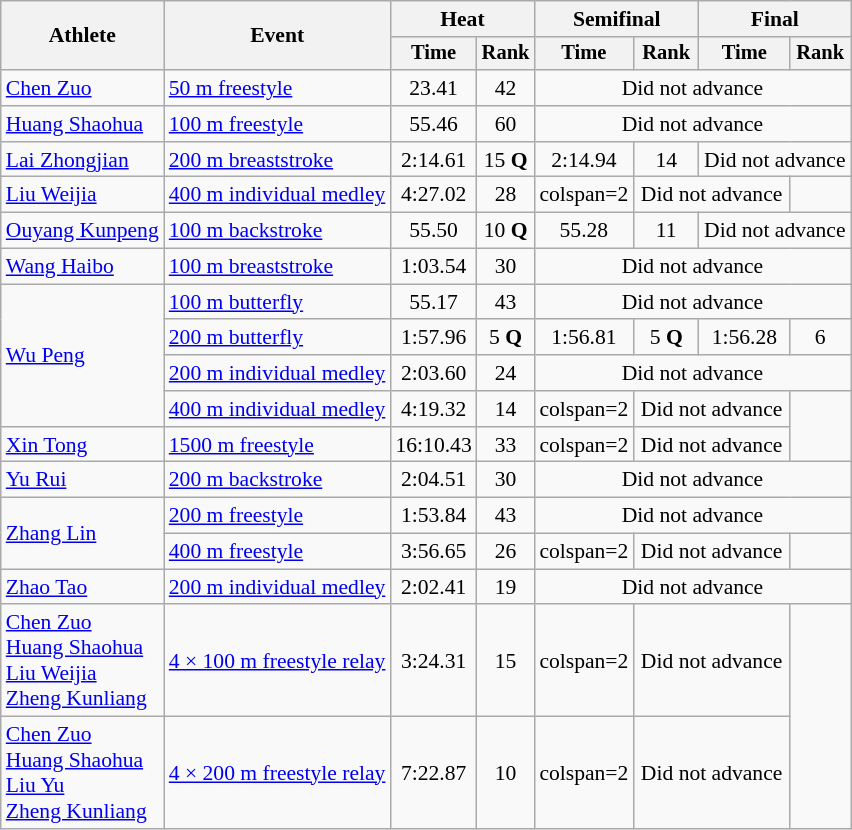<table class=wikitable style="font-size:90%">
<tr>
<th rowspan="2">Athlete</th>
<th rowspan="2">Event</th>
<th colspan="2">Heat</th>
<th colspan="2">Semifinal</th>
<th colspan="2">Final</th>
</tr>
<tr style="font-size:95%">
<th>Time</th>
<th>Rank</th>
<th>Time</th>
<th>Rank</th>
<th>Time</th>
<th>Rank</th>
</tr>
<tr align=center>
<td align=left><a href='#'>Chen Zuo</a></td>
<td align=left><a href='#'>50 m freestyle</a></td>
<td>23.41</td>
<td>42</td>
<td colspan=4>Did not advance</td>
</tr>
<tr align=center>
<td align=left><a href='#'>Huang Shaohua</a></td>
<td align=left><a href='#'>100 m freestyle</a></td>
<td>55.46</td>
<td>60</td>
<td colspan=4>Did not advance</td>
</tr>
<tr align=center>
<td align=left><a href='#'>Lai Zhongjian</a></td>
<td align=left><a href='#'>200 m breaststroke</a></td>
<td>2:14.61</td>
<td>15 <strong>Q</strong></td>
<td>2:14.94</td>
<td>14</td>
<td colspan=2>Did not advance</td>
</tr>
<tr align=center>
<td align=left><a href='#'>Liu Weijia</a></td>
<td align=left><a href='#'>400 m individual medley</a></td>
<td>4:27.02</td>
<td>28</td>
<td>colspan=2 </td>
<td colspan=2>Did not advance</td>
</tr>
<tr align=center>
<td align=left><a href='#'>Ouyang Kunpeng</a></td>
<td align=left><a href='#'>100 m backstroke</a></td>
<td>55.50</td>
<td>10 <strong>Q</strong></td>
<td>55.28</td>
<td>11</td>
<td colspan=2>Did not advance</td>
</tr>
<tr align=center>
<td align=left><a href='#'>Wang Haibo</a></td>
<td align=left><a href='#'>100 m breaststroke</a></td>
<td>1:03.54</td>
<td>30</td>
<td colspan=4>Did not advance</td>
</tr>
<tr align=center>
<td style="text-align:left;" rowspan="4"><a href='#'>Wu Peng</a></td>
<td align=left><a href='#'>100 m butterfly</a></td>
<td>55.17</td>
<td>43</td>
<td colspan=4>Did not advance</td>
</tr>
<tr align=center>
<td align=left><a href='#'>200 m butterfly</a></td>
<td>1:57.96</td>
<td>5 <strong>Q</strong></td>
<td>1:56.81</td>
<td>5 <strong>Q</strong></td>
<td>1:56.28</td>
<td>6</td>
</tr>
<tr align=center>
<td align=left><a href='#'>200 m individual medley</a></td>
<td>2:03.60</td>
<td>24</td>
<td colspan=4>Did not advance</td>
</tr>
<tr align=center>
<td align=left><a href='#'>400 m individual medley</a></td>
<td>4:19.32</td>
<td>14</td>
<td>colspan=2 </td>
<td colspan=2>Did not advance</td>
</tr>
<tr align=center>
<td align=left><a href='#'>Xin Tong</a></td>
<td align=left><a href='#'>1500 m freestyle</a></td>
<td>16:10.43</td>
<td>33</td>
<td>colspan=2 </td>
<td colspan=2>Did not advance</td>
</tr>
<tr align=center>
<td align=left><a href='#'>Yu Rui</a></td>
<td align=left><a href='#'>200 m backstroke</a></td>
<td>2:04.51</td>
<td>30</td>
<td colspan=4>Did not advance</td>
</tr>
<tr align=center>
<td style="text-align:left;" rowspan="2"><a href='#'>Zhang Lin</a></td>
<td align=left><a href='#'>200 m freestyle</a></td>
<td>1:53.84</td>
<td>43</td>
<td colspan=4>Did not advance</td>
</tr>
<tr align=center>
<td align=left><a href='#'>400 m freestyle</a></td>
<td>3:56.65</td>
<td>26</td>
<td>colspan=2 </td>
<td colspan=2>Did not advance</td>
</tr>
<tr align=center>
<td align=left><a href='#'>Zhao Tao</a></td>
<td align=left><a href='#'>200 m individual medley</a></td>
<td>2:02.41</td>
<td>19</td>
<td colspan=4>Did not advance</td>
</tr>
<tr align=center>
<td align=left><a href='#'>Chen Zuo</a><br><a href='#'>Huang Shaohua</a><br><a href='#'>Liu Weijia</a><br><a href='#'>Zheng Kunliang</a></td>
<td align=left><a href='#'>4 × 100 m freestyle relay</a></td>
<td>3:24.31</td>
<td>15</td>
<td>colspan=2 </td>
<td colspan=2>Did not advance</td>
</tr>
<tr align=center>
<td align=left><a href='#'>Chen Zuo</a><br><a href='#'>Huang Shaohua</a><br><a href='#'>Liu Yu</a><br><a href='#'>Zheng Kunliang</a></td>
<td align=left><a href='#'>4 × 200 m freestyle relay</a></td>
<td>7:22.87</td>
<td>10</td>
<td>colspan=2 </td>
<td colspan=2>Did not advance</td>
</tr>
</table>
